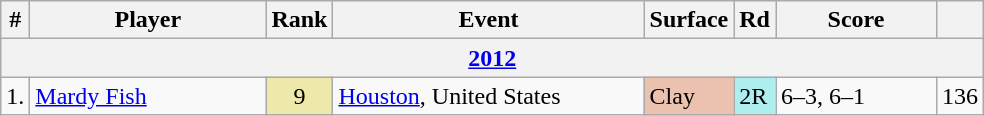<table class="wikitable sortable">
<tr>
<th>#</th>
<th width=150>Player</th>
<th>Rank</th>
<th width=200>Event</th>
<th>Surface</th>
<th>Rd</th>
<th width=100>Score</th>
<th></th>
</tr>
<tr>
<th colspan=8><a href='#'>2012</a></th>
</tr>
<tr>
<td>1.</td>
<td> <a href='#'>Mardy Fish</a></td>
<td align=center bgcolor=EEE8AA>9</td>
<td><a href='#'>Houston</a>, United States</td>
<td style="background:#ebc2af;">Clay</td>
<td bgcolor=afeeee>2R</td>
<td>6–3, 6–1</td>
<td align=center>136</td>
</tr>
</table>
